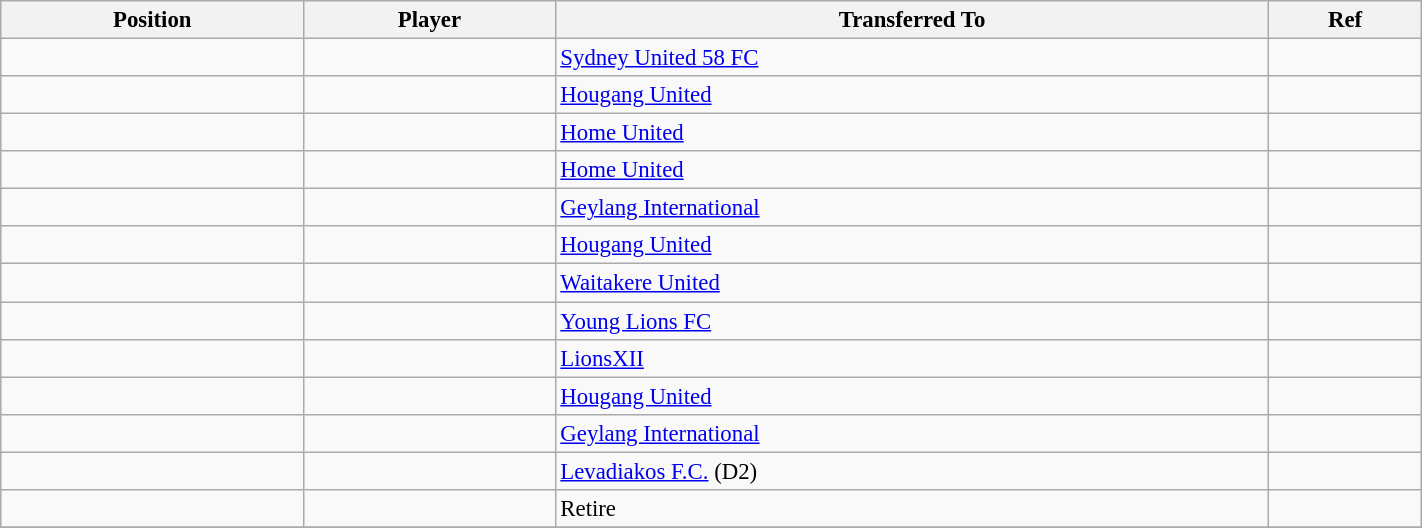<table class="wikitable sortable" style="width:75%; text-align:center; font-size:95%; text-align:left;">
<tr>
<th><strong>Position</strong></th>
<th><strong>Player</strong></th>
<th><strong>Transferred To</strong></th>
<th><strong>Ref</strong></th>
</tr>
<tr>
<td></td>
<td></td>
<td> <a href='#'>Sydney United 58 FC</a></td>
<td></td>
</tr>
<tr>
<td></td>
<td></td>
<td> <a href='#'>Hougang United</a></td>
<td></td>
</tr>
<tr>
<td></td>
<td></td>
<td> <a href='#'>Home United</a></td>
<td></td>
</tr>
<tr>
<td></td>
<td></td>
<td> <a href='#'>Home United</a></td>
<td></td>
</tr>
<tr>
<td></td>
<td></td>
<td> <a href='#'>Geylang International</a></td>
<td></td>
</tr>
<tr>
<td></td>
<td></td>
<td> <a href='#'>Hougang United</a></td>
<td></td>
</tr>
<tr>
<td></td>
<td></td>
<td> <a href='#'>Waitakere United</a></td>
<td></td>
</tr>
<tr>
<td></td>
<td></td>
<td> <a href='#'>Young Lions FC</a></td>
<td></td>
</tr>
<tr>
<td></td>
<td></td>
<td> <a href='#'>LionsXII</a></td>
<td></td>
</tr>
<tr>
<td></td>
<td></td>
<td> <a href='#'>Hougang United</a></td>
<td></td>
</tr>
<tr>
<td></td>
<td></td>
<td> <a href='#'>Geylang International</a></td>
<td></td>
</tr>
<tr>
<td></td>
<td></td>
<td> <a href='#'>Levadiakos F.C.</a> (D2)</td>
<td></td>
</tr>
<tr>
<td></td>
<td></td>
<td>Retire</td>
<td></td>
</tr>
<tr>
</tr>
</table>
